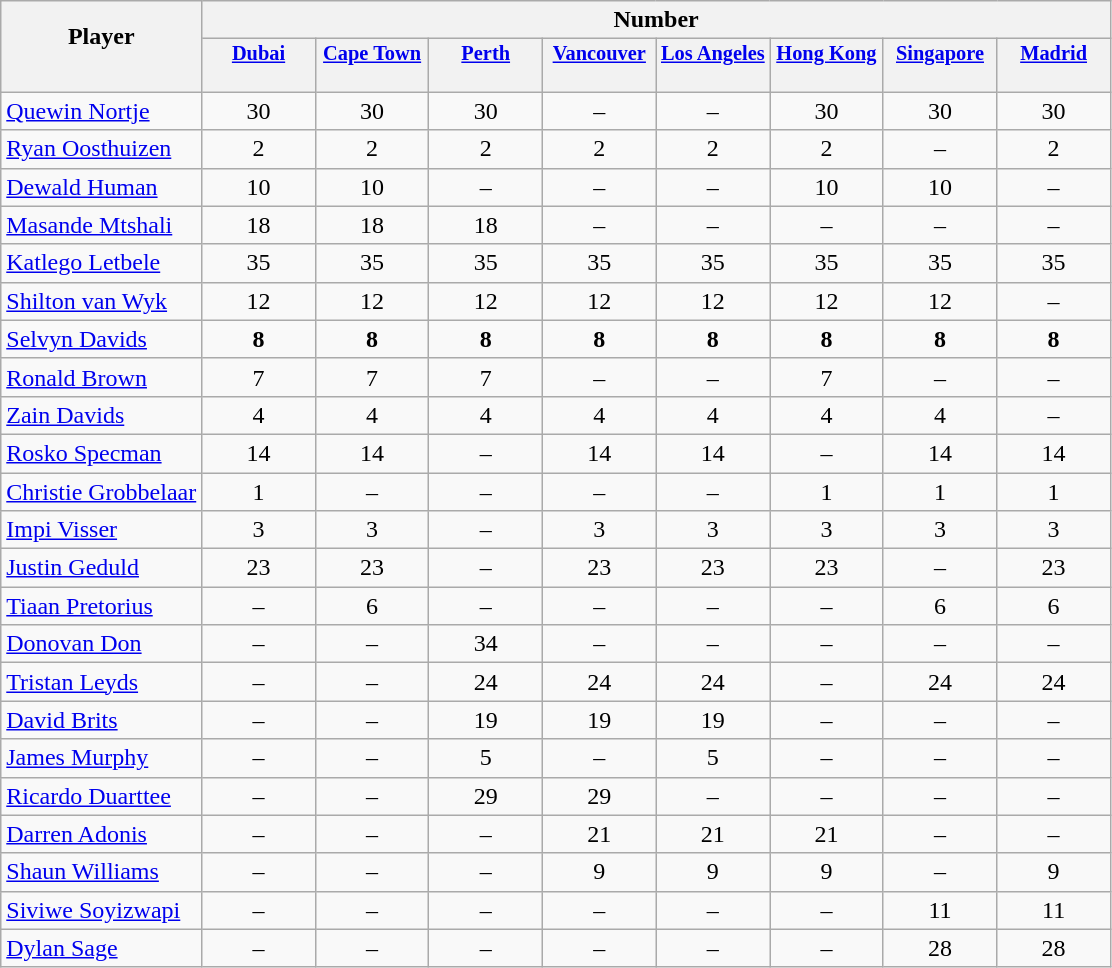<table class="wikitable sortable" style="text-align:center;">
<tr>
<th rowspan="2" style="border-bottom:0px;">Player</th>
<th colspan="8">Number</th>
</tr>
<tr>
<th valign="top" style="width:5.2em; border-bottom:0px; padding:2px; font-size:85%;"><a href='#'>Dubai</a></th>
<th valign="top" style="width:5.2em; border-bottom:0px; padding:2px; font-size:85%;"><a href='#'>Cape Town</a></th>
<th valign="top" style="width:5.2em; border-bottom:0px; padding:2px; font-size:85%;"><a href='#'>Perth</a></th>
<th valign="top" style="width:5.2em; border-bottom:0px; padding:2px; font-size:85%;"><a href='#'>Vancouver</a></th>
<th valign="top" style="width:5.2em; border-bottom:0px; padding:2px; font-size:85%;"><a href='#'>Los Angeles</a></th>
<th valign="top" style="width:5.2em; border-bottom:0px; padding:2px; font-size:85%;"><a href='#'>Hong Kong</a></th>
<th valign="top" style="width:5.2em; border-bottom:0px; padding:2px; font-size:85%;"><a href='#'>Singapore</a></th>
<th valign="top" style="width:5.2em; border-bottom:0px; padding:2px; font-size:85%;"><a href='#'>Madrid</a></th>
</tr>
<tr style="line-height:8px;">
<th style="border-top:0px;"> </th>
<th data-sort-type="number" style="border-top:0px;"></th>
<th data-sort-type="number" style="border-top:0px;"></th>
<th data-sort-type="number" style="border-top:0px;"></th>
<th data-sort-type="number" style="border-top:0px;"></th>
<th data-sort-type="number" style="border-top:0px;"></th>
<th data-sort-type="number" style="border-top:0px;"></th>
<th data-sort-type="number" style="border-top:0px;"></th>
<th data-sort-type="number" style="border-top:0px;"></th>
</tr>
<tr>
<td align="left"><a href='#'>Quewin Nortje</a></td>
<td>30</td>
<td>30</td>
<td>30</td>
<td>–</td>
<td>–</td>
<td>30</td>
<td>30</td>
<td>30</td>
</tr>
<tr>
<td align="left"><a href='#'>Ryan Oosthuizen</a></td>
<td>2</td>
<td>2</td>
<td>2</td>
<td>2</td>
<td>2</td>
<td>2</td>
<td>–</td>
<td>2</td>
</tr>
<tr>
<td align="left"><a href='#'>Dewald Human</a></td>
<td>10</td>
<td>10</td>
<td>–</td>
<td>–</td>
<td>–</td>
<td>10</td>
<td>10</td>
<td>–</td>
</tr>
<tr>
<td align="left"><a href='#'>Masande Mtshali</a></td>
<td>18</td>
<td>18</td>
<td>18</td>
<td>–</td>
<td>–</td>
<td>–</td>
<td>–</td>
<td>–</td>
</tr>
<tr>
<td align="left"><a href='#'>Katlego Letbele</a></td>
<td>35</td>
<td>35</td>
<td>35</td>
<td>35</td>
<td>35</td>
<td>35</td>
<td>35</td>
<td>35</td>
</tr>
<tr>
<td align="left"><a href='#'>Shilton van Wyk</a></td>
<td>12</td>
<td>12</td>
<td>12</td>
<td>12</td>
<td>12</td>
<td>12</td>
<td>12</td>
<td>–</td>
</tr>
<tr>
<td align="left"><a href='#'>Selvyn Davids</a></td>
<td><strong>8</strong></td>
<td><strong>8</strong></td>
<td><strong>8</strong></td>
<td><strong>8</strong></td>
<td><strong>8</strong></td>
<td><strong>8</strong></td>
<td><strong>8</strong></td>
<td><strong>8</strong></td>
</tr>
<tr>
<td align="left"><a href='#'>Ronald Brown</a></td>
<td>7</td>
<td>7</td>
<td>7</td>
<td>–</td>
<td>–</td>
<td>7</td>
<td>–</td>
<td>–</td>
</tr>
<tr>
<td align="left"><a href='#'>Zain Davids</a></td>
<td>4</td>
<td>4</td>
<td>4</td>
<td>4</td>
<td>4</td>
<td>4</td>
<td>4</td>
<td>–</td>
</tr>
<tr>
<td align="left"><a href='#'>Rosko Specman</a></td>
<td>14</td>
<td>14</td>
<td>–</td>
<td>14</td>
<td>14</td>
<td>–</td>
<td>14</td>
<td>14</td>
</tr>
<tr>
<td align="left"><a href='#'>Christie Grobbelaar</a></td>
<td>1</td>
<td>–</td>
<td>–</td>
<td>–</td>
<td>–</td>
<td>1</td>
<td>1</td>
<td>1</td>
</tr>
<tr>
<td align="left"><a href='#'>Impi Visser</a></td>
<td>3</td>
<td>3</td>
<td>–</td>
<td>3</td>
<td>3</td>
<td>3</td>
<td>3</td>
<td>3</td>
</tr>
<tr>
<td align="left"><a href='#'>Justin Geduld</a></td>
<td>23</td>
<td>23</td>
<td>–</td>
<td>23</td>
<td>23</td>
<td>23</td>
<td>–</td>
<td>23</td>
</tr>
<tr>
<td align="left"><a href='#'>Tiaan Pretorius</a></td>
<td>–</td>
<td>6</td>
<td>–</td>
<td>–</td>
<td>–</td>
<td>–</td>
<td>6</td>
<td>6</td>
</tr>
<tr>
<td align="left"><a href='#'>Donovan Don</a></td>
<td>–</td>
<td>–</td>
<td>34</td>
<td>–</td>
<td>–</td>
<td>–</td>
<td>–</td>
<td>–</td>
</tr>
<tr>
<td align="left"><a href='#'>Tristan Leyds</a></td>
<td>–</td>
<td>–</td>
<td>24</td>
<td>24</td>
<td>24</td>
<td>–</td>
<td>24</td>
<td>24</td>
</tr>
<tr>
<td align="left"><a href='#'>David Brits</a></td>
<td>–</td>
<td>–</td>
<td>19</td>
<td>19</td>
<td>19</td>
<td>–</td>
<td>–</td>
<td>–</td>
</tr>
<tr>
<td align="left"><a href='#'>James Murphy</a></td>
<td>–</td>
<td>–</td>
<td>5</td>
<td>–</td>
<td>5</td>
<td>–</td>
<td>–</td>
<td>–</td>
</tr>
<tr>
<td align="left"><a href='#'>Ricardo Duarttee</a></td>
<td>–</td>
<td>–</td>
<td>29</td>
<td>29</td>
<td>–</td>
<td>–</td>
<td>–</td>
<td>–</td>
</tr>
<tr>
<td align="left"><a href='#'>Darren Adonis</a></td>
<td>–</td>
<td>–</td>
<td>–</td>
<td>21</td>
<td>21</td>
<td>21</td>
<td>–</td>
<td>–</td>
</tr>
<tr>
<td align="left"><a href='#'>Shaun Williams</a></td>
<td>–</td>
<td>–</td>
<td>–</td>
<td>9</td>
<td>9</td>
<td>9</td>
<td>–</td>
<td>9</td>
</tr>
<tr>
<td align="left"><a href='#'>Siviwe Soyizwapi</a></td>
<td>–</td>
<td>–</td>
<td>–</td>
<td>–</td>
<td>–</td>
<td>–</td>
<td>11</td>
<td>11</td>
</tr>
<tr>
<td align="left"><a href='#'>Dylan Sage</a></td>
<td>–</td>
<td>–</td>
<td>–</td>
<td>–</td>
<td>–</td>
<td>–</td>
<td>28</td>
<td>28</td>
</tr>
</table>
